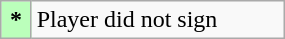<table class="wikitable" style="width:15%;">
<tr>
<th scope="row" style="background:#bfb;">*</th>
<td>Player did not sign</td>
</tr>
</table>
